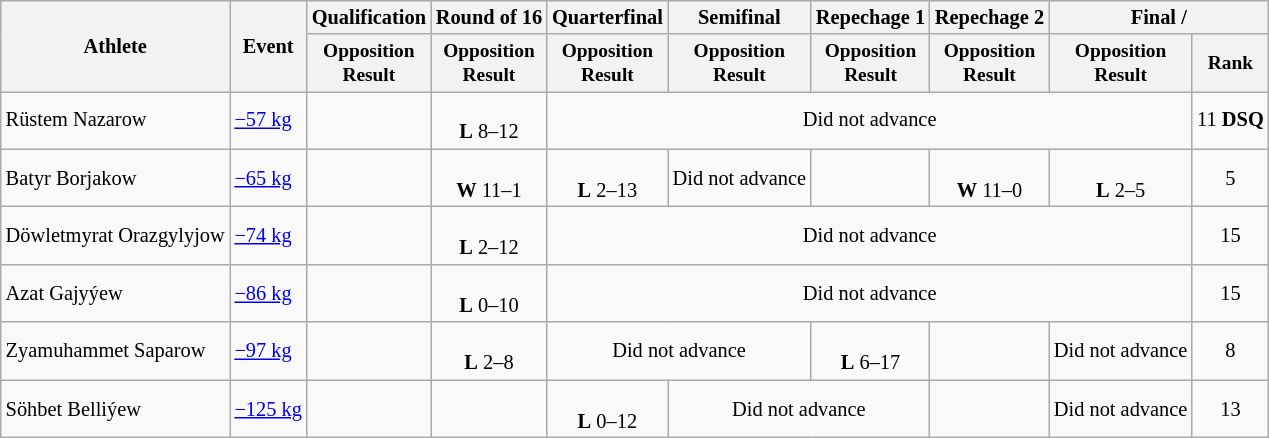<table class=wikitable style=font-size:85%;text-align:center>
<tr>
<th rowspan="2">Athlete</th>
<th rowspan="2">Event</th>
<th>Qualification</th>
<th>Round of 16</th>
<th>Quarterfinal</th>
<th>Semifinal</th>
<th>Repechage 1</th>
<th>Repechage 2</th>
<th colspan=2>Final / </th>
</tr>
<tr style="font-size: 95%">
<th>Opposition<br>Result</th>
<th>Opposition<br>Result</th>
<th>Opposition<br>Result</th>
<th>Opposition<br>Result</th>
<th>Opposition<br>Result</th>
<th>Opposition<br>Result</th>
<th>Opposition<br>Result</th>
<th>Rank</th>
</tr>
<tr>
<td align=left>Rüstem Nazarow</td>
<td align=left><a href='#'>−57 kg</a></td>
<td></td>
<td><br><strong>L</strong> 8–12</td>
<td colspan=5>Did not advance</td>
<td>11 <strong>DSQ</strong></td>
</tr>
<tr>
<td align=left>Batyr Borjakow</td>
<td align=left><a href='#'>−65 kg</a></td>
<td></td>
<td><br><strong>W</strong> 11–1</td>
<td><br><strong>L</strong> 2–13</td>
<td>Did not advance</td>
<td></td>
<td><br><strong>W</strong> 11–0</td>
<td><br><strong>L</strong> 2–5</td>
<td>5</td>
</tr>
<tr>
<td align=left>Döwletmyrat Orazgylyjow</td>
<td align=left><a href='#'>−74 kg</a></td>
<td></td>
<td><br><strong>L</strong> 2–12</td>
<td colspan=5>Did not advance</td>
<td>15</td>
</tr>
<tr>
<td align=left>Azat Gajyýew</td>
<td align=left><a href='#'>−86 kg</a></td>
<td></td>
<td><br><strong>L</strong> 0–10</td>
<td colspan=5>Did not advance</td>
<td>15</td>
</tr>
<tr>
<td align=left>Zyamuhammet Saparow</td>
<td align=left><a href='#'>−97 kg</a></td>
<td></td>
<td><br><strong>L</strong> 2–8</td>
<td colspan=2>Did not advance</td>
<td><br><strong>L</strong> 6–17</td>
<td></td>
<td>Did not advance</td>
<td>8</td>
</tr>
<tr>
<td align=left>Söhbet Belliýew</td>
<td align=left><a href='#'>−125 kg</a></td>
<td></td>
<td></td>
<td><br><strong>L</strong> 0–12</td>
<td colspan=2>Did not advance</td>
<td></td>
<td>Did not advance</td>
<td>13</td>
</tr>
</table>
